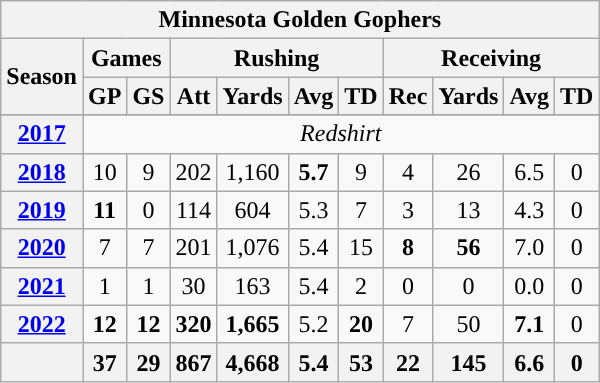<table class="wikitable" style="text-align:center;">
<tr>
<th colspan="11">Minnesota Golden Gophers</th>
</tr>
<tr>
<th rowspan="2">Season</th>
<th colspan="2">Games</th>
<th colspan="4">Rushing</th>
<th colspan="4">Receiving</th>
</tr>
<tr>
<th>GP</th>
<th>GS</th>
<th>Att</th>
<th>Yards</th>
<th>Avg</th>
<th>TD</th>
<th>Rec</th>
<th>Yards</th>
<th>Avg</th>
<th>TD</th>
</tr>
<tr>
</tr>
<tr>
<th><a href='#'>2017</a></th>
<td colspan="11"><em>Redshirt </em></td>
</tr>
<tr>
<th><a href='#'>2018</a></th>
<td>10</td>
<td>9</td>
<td>202</td>
<td>1,160</td>
<td><strong>5.7</strong></td>
<td>9</td>
<td>4</td>
<td>26</td>
<td>6.5</td>
<td>0</td>
</tr>
<tr>
<th><a href='#'>2019</a></th>
<td><strong>11</strong></td>
<td>0</td>
<td>114</td>
<td>604</td>
<td>5.3</td>
<td>7</td>
<td>3</td>
<td>13</td>
<td>4.3</td>
<td>0</td>
</tr>
<tr>
<th><a href='#'>2020</a></th>
<td>7</td>
<td>7</td>
<td>201</td>
<td>1,076</td>
<td>5.4</td>
<td>15</td>
<td><strong>8</strong></td>
<td><strong>56</strong></td>
<td>7.0</td>
<td>0</td>
</tr>
<tr>
<th><a href='#'>2021</a></th>
<td>1</td>
<td>1</td>
<td>30</td>
<td>163</td>
<td>5.4</td>
<td>2</td>
<td>0</td>
<td>0</td>
<td>0.0</td>
<td>0</td>
</tr>
<tr>
<th><a href='#'>2022</a></th>
<td><strong>12</strong></td>
<td><strong>12</strong></td>
<td><strong>320</strong></td>
<td><strong>1,665</strong></td>
<td>5.2</td>
<td><strong>20</strong></td>
<td>7</td>
<td>50</td>
<td><strong>7.1</strong></td>
<td>0</td>
</tr>
<tr>
<th></th>
<th>37</th>
<th>29</th>
<th>867</th>
<th>4,668</th>
<th>5.4</th>
<th>53</th>
<th>22</th>
<th>145</th>
<th>6.6</th>
<th>0</th>
</tr>
</table>
